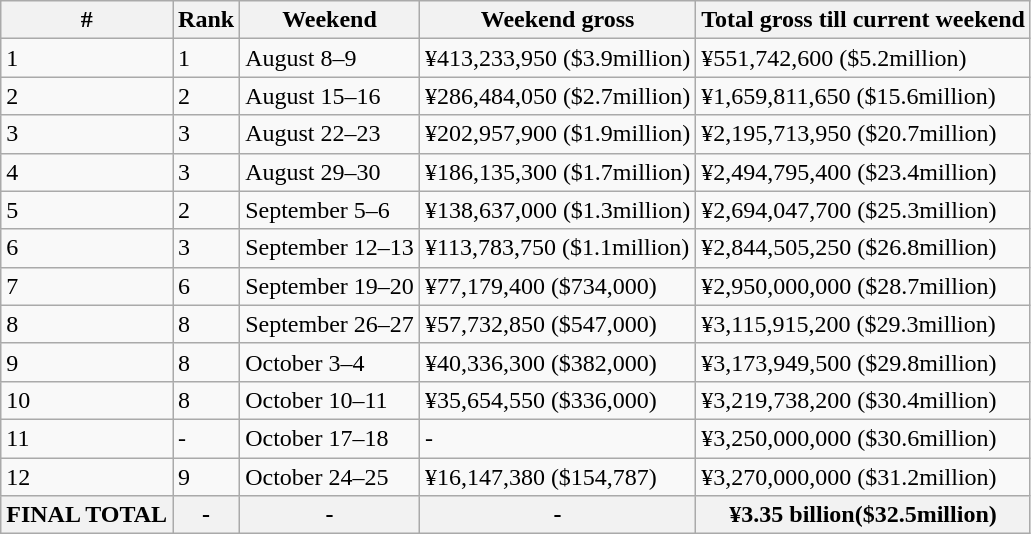<table class = wikitable>
<tr>
<th>#</th>
<th>Rank</th>
<th>Weekend</th>
<th>Weekend gross</th>
<th>Total gross till current weekend</th>
</tr>
<tr>
<td>1</td>
<td>1</td>
<td>August 8–9</td>
<td>¥413,233,950 ($3.9million)</td>
<td>¥551,742,600 ($5.2million)</td>
</tr>
<tr>
<td>2</td>
<td>2</td>
<td>August 15–16</td>
<td>¥286,484,050 ($2.7million)</td>
<td>¥1,659,811,650 ($15.6million)</td>
</tr>
<tr>
<td>3</td>
<td>3</td>
<td>August 22–23</td>
<td>¥202,957,900 ($1.9million)</td>
<td>¥2,195,713,950 ($20.7million)</td>
</tr>
<tr>
<td>4</td>
<td>3</td>
<td>August 29–30</td>
<td>¥186,135,300 ($1.7million)</td>
<td>¥2,494,795,400 ($23.4million)</td>
</tr>
<tr>
<td>5</td>
<td>2</td>
<td>September 5–6</td>
<td>¥138,637,000 ($1.3million)</td>
<td>¥2,694,047,700 ($25.3million)</td>
</tr>
<tr>
<td>6</td>
<td>3</td>
<td>September 12–13</td>
<td>¥113,783,750 ($1.1million)</td>
<td>¥2,844,505,250 ($26.8million)</td>
</tr>
<tr>
<td>7</td>
<td>6</td>
<td>September 19–20</td>
<td>¥77,179,400 ($734,000)</td>
<td>¥2,950,000,000 ($28.7million)</td>
</tr>
<tr>
<td>8</td>
<td>8</td>
<td>September 26–27</td>
<td>¥57,732,850 ($547,000)</td>
<td>¥3,115,915,200 ($29.3million)</td>
</tr>
<tr>
<td>9</td>
<td>8</td>
<td>October 3–4</td>
<td>¥40,336,300 ($382,000)</td>
<td>¥3,173,949,500 ($29.8million)</td>
</tr>
<tr>
<td>10</td>
<td>8</td>
<td>October 10–11</td>
<td>¥35,654,550 ($336,000)</td>
<td>¥3,219,738,200 ($30.4million)</td>
</tr>
<tr>
<td>11</td>
<td>-</td>
<td>October 17–18</td>
<td>-</td>
<td>¥3,250,000,000 ($30.6million)</td>
</tr>
<tr>
<td>12</td>
<td>9</td>
<td>October 24–25</td>
<td>¥16,147,380 ($154,787)</td>
<td>¥3,270,000,000 ($31.2million)</td>
</tr>
<tr>
<th>FINAL TOTAL</th>
<th>-</th>
<th>-</th>
<th>-</th>
<th>¥3.35 billion($32.5million)</th>
</tr>
</table>
